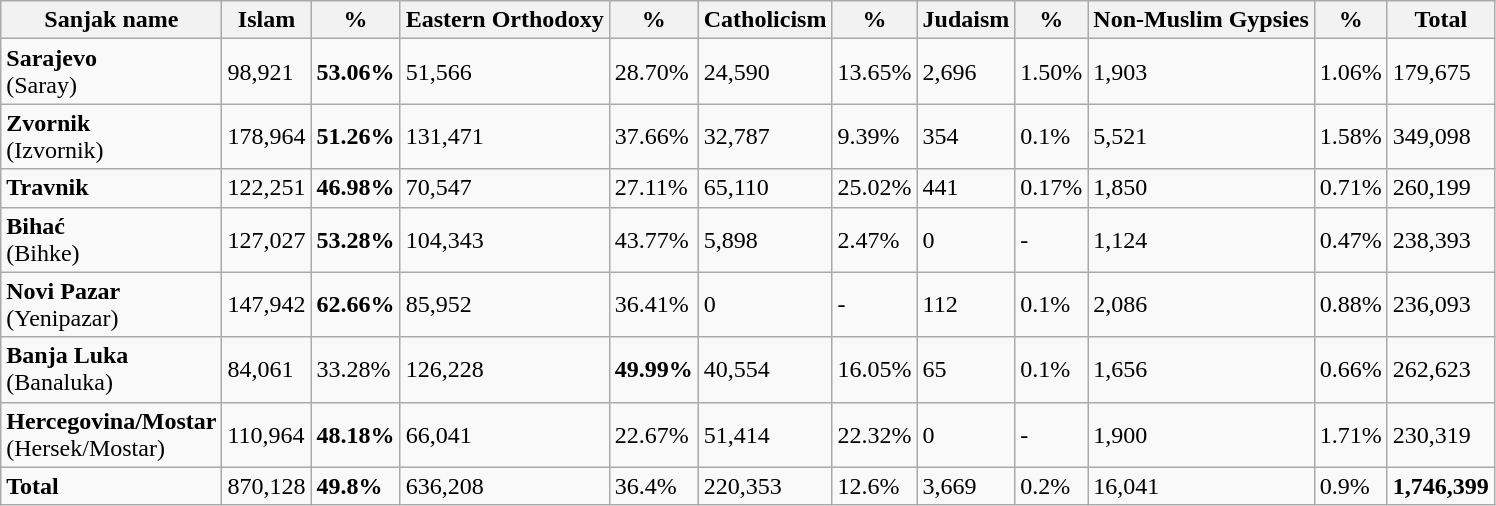<table class="wikitable sortable">
<tr>
<th>Sanjak name</th>
<th>Islam</th>
<th>%</th>
<th>Eastern Orthodoxy</th>
<th>%</th>
<th>Catholicism</th>
<th>%</th>
<th>Judaism</th>
<th>%</th>
<th>Non-Muslim Gypsies</th>
<th>%</th>
<th>Total</th>
</tr>
<tr>
<td><strong>Sarajevo</strong><br>(Saray)</td>
<td>98,921</td>
<td><strong>53.06%</strong></td>
<td>51,566</td>
<td>28.70%</td>
<td>24,590</td>
<td>13.65%</td>
<td>2,696</td>
<td>1.50%</td>
<td>1,903</td>
<td>1.06%</td>
<td>179,675</td>
</tr>
<tr>
<td><strong>Zvornik</strong><br>(Izvornik)</td>
<td>178,964</td>
<td><strong>51.26%</strong></td>
<td>131,471</td>
<td>37.66%</td>
<td>32,787</td>
<td>9.39%</td>
<td>354</td>
<td>0.1%</td>
<td>5,521</td>
<td>1.58%</td>
<td>349,098</td>
</tr>
<tr>
<td><strong>Travnik</strong></td>
<td>122,251</td>
<td><strong>46.98%</strong></td>
<td>70,547</td>
<td>27.11%</td>
<td>65,110</td>
<td>25.02%</td>
<td>441</td>
<td>0.17%</td>
<td>1,850</td>
<td>0.71%</td>
<td>260,199</td>
</tr>
<tr>
<td><strong>Bihać</strong><br>(Bihke)</td>
<td>127,027</td>
<td><strong>53.28%</strong></td>
<td>104,343</td>
<td>43.77%</td>
<td>5,898</td>
<td>2.47%</td>
<td>0</td>
<td>-</td>
<td>1,124</td>
<td>0.47%</td>
<td>238,393</td>
</tr>
<tr>
<td><strong>Novi Pazar</strong><br>(Yenipazar)</td>
<td>147,942</td>
<td><strong>62.66%</strong></td>
<td>85,952</td>
<td>36.41%</td>
<td>0</td>
<td>-</td>
<td>112</td>
<td>0.1%</td>
<td>2,086</td>
<td>0.88%</td>
<td>236,093</td>
</tr>
<tr>
<td><strong>Banja Luka</strong><br>(Banaluka)</td>
<td>84,061</td>
<td>33.28%</td>
<td>126,228</td>
<td><strong>49.99%</strong></td>
<td>40,554</td>
<td>16.05%</td>
<td>65</td>
<td>0.1%</td>
<td>1,656</td>
<td>0.66%</td>
<td>262,623</td>
</tr>
<tr>
<td><strong>Hercegovina/Mostar</strong><br>(Hersek/Mostar)</td>
<td>110,964</td>
<td><strong>48.18%</strong></td>
<td>66,041</td>
<td>22.67%</td>
<td>51,414</td>
<td>22.32%</td>
<td>0</td>
<td>-</td>
<td>1,900</td>
<td>1.71%</td>
<td>230,319</td>
</tr>
<tr>
<td><strong>Total</strong></td>
<td>870,128</td>
<td><strong>49.8%</strong></td>
<td>636,208</td>
<td>36.4%</td>
<td>220,353</td>
<td>12.6%</td>
<td>3,669</td>
<td>0.2%</td>
<td>16,041</td>
<td>0.9%</td>
<td><strong>1,746,399</strong></td>
</tr>
</table>
